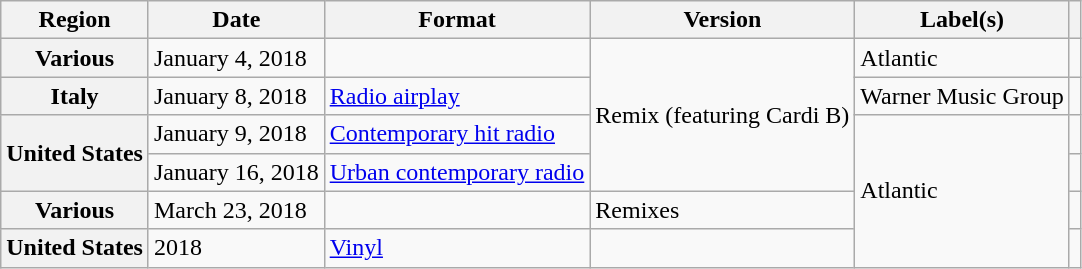<table class="wikitable plainrowheaders">
<tr>
<th>Region</th>
<th>Date</th>
<th>Format</th>
<th>Version</th>
<th>Label(s)</th>
<th></th>
</tr>
<tr>
<th scope="row">Various</th>
<td>January 4, 2018</td>
<td></td>
<td rowspan="4">Remix (featuring Cardi B)</td>
<td>Atlantic</td>
<td style="text-align:center;"></td>
</tr>
<tr>
<th scope="row">Italy</th>
<td>January 8, 2018</td>
<td><a href='#'>Radio airplay</a></td>
<td>Warner Music Group</td>
<td style="text-align:center;"></td>
</tr>
<tr>
<th scope="row" rowspan="2">United States</th>
<td>January 9, 2018</td>
<td><a href='#'>Contemporary hit radio</a></td>
<td rowspan="4">Atlantic</td>
<td style="text-align:center;"></td>
</tr>
<tr>
<td>January 16, 2018</td>
<td><a href='#'>Urban contemporary radio</a></td>
<td style="text-align:center;"></td>
</tr>
<tr>
<th scope="row">Various</th>
<td>March 23, 2018</td>
<td></td>
<td>Remixes</td>
<td style="text-align:center;"></td>
</tr>
<tr>
<th scope="row">United States</th>
<td>2018</td>
<td><a href='#'>Vinyl</a></td>
<td></td>
<td style="text-align:center;"></td>
</tr>
</table>
